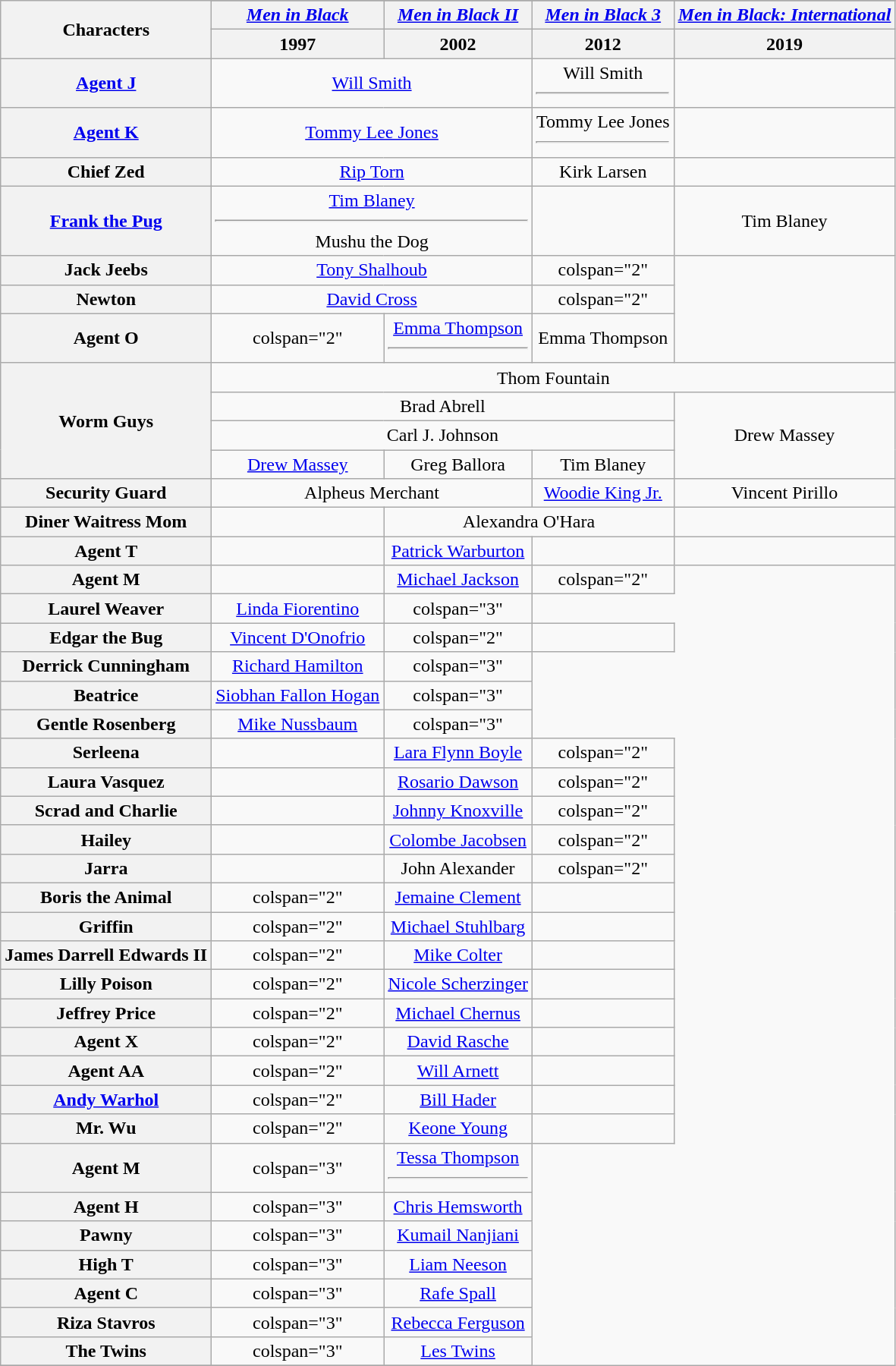<table class="wikitable" style="text-align:center;">
<tr>
<th rowspan="3">Characters</th>
</tr>
<tr>
<th><em><a href='#'>Men in Black</a></em></th>
<th><em><a href='#'>Men in Black II</a></em></th>
<th><em><a href='#'>Men in Black 3</a></em></th>
<th><em><a href='#'>Men in Black: International</a></em></th>
</tr>
<tr>
<th>1997</th>
<th>2002</th>
<th>2012</th>
<th>2019</th>
</tr>
<tr>
<th><a href='#'>Agent J<br></a></th>
<td colspan="2"><a href='#'>Will Smith</a></td>
<td>Will Smith<hr></td>
<td></td>
</tr>
<tr>
<th><a href='#'>Agent K<br></a></th>
<td colspan="2"><a href='#'>Tommy Lee Jones</a></td>
<td>Tommy Lee Jones<hr></td>
<td></td>
</tr>
<tr>
<th>Chief Zed</th>
<td colspan="2"><a href='#'>Rip Torn</a></td>
<td>Kirk Larsen</td>
<td></td>
</tr>
<tr>
<th><a href='#'>Frank the Pug<br></a></th>
<td colspan="2"><a href='#'>Tim Blaney</a><hr>Mushu the Dog</td>
<td></td>
<td>Tim Blaney</td>
</tr>
<tr>
<th>Jack Jeebs</th>
<td colspan="2"><a href='#'>Tony Shalhoub</a></td>
<td>colspan="2" </td>
</tr>
<tr>
<th>Newton</th>
<td colspan="2"><a href='#'>David Cross</a></td>
<td>colspan="2" </td>
</tr>
<tr>
<th>Agent O</th>
<td>colspan="2" </td>
<td><a href='#'>Emma Thompson</a><hr></td>
<td>Emma Thompson</td>
</tr>
<tr>
<th rowspan="4">Worm Guys</th>
<td colspan="4">Thom Fountain</td>
</tr>
<tr>
<td colspan="3">Brad Abrell</td>
<td rowspan="3">Drew Massey</td>
</tr>
<tr>
<td colspan="3">Carl J. Johnson</td>
</tr>
<tr>
<td><a href='#'>Drew Massey</a></td>
<td>Greg Ballora</td>
<td>Tim Blaney</td>
</tr>
<tr>
<th>Security Guard</th>
<td colspan="2">Alpheus Merchant</td>
<td><a href='#'>Woodie King Jr.</a></td>
<td>Vincent Pirillo</td>
</tr>
<tr>
<th>Diner Waitress Mom</th>
<td></td>
<td colspan="2">Alexandra O'Hara</td>
<td></td>
</tr>
<tr>
<th>Agent T</th>
<td></td>
<td><a href='#'>Patrick Warburton</a></td>
<td></td>
<td></td>
</tr>
<tr>
<th>Agent M</th>
<td></td>
<td><a href='#'>Michael Jackson</a></td>
<td>colspan="2" </td>
</tr>
<tr>
<th>Laurel Weaver<br></th>
<td><a href='#'>Linda Fiorentino</a></td>
<td>colspan="3" </td>
</tr>
<tr>
<th>Edgar the Bug</th>
<td><a href='#'>Vincent D'Onofrio</a></td>
<td>colspan="2" </td>
<td></td>
</tr>
<tr>
<th>Derrick Cunningham<br></th>
<td><a href='#'>Richard Hamilton</a></td>
<td>colspan="3" </td>
</tr>
<tr>
<th>Beatrice</th>
<td><a href='#'>Siobhan Fallon Hogan</a></td>
<td>colspan="3" </td>
</tr>
<tr>
<th>Gentle Rosenberg</th>
<td><a href='#'>Mike Nussbaum</a></td>
<td>colspan="3" </td>
</tr>
<tr>
<th>Serleena<br></th>
<td></td>
<td><a href='#'>Lara Flynn Boyle</a></td>
<td>colspan="2" </td>
</tr>
<tr>
<th>Laura Vasquez<br></th>
<td></td>
<td><a href='#'>Rosario Dawson</a></td>
<td>colspan="2" </td>
</tr>
<tr>
<th>Scrad and Charlie</th>
<td></td>
<td><a href='#'>Johnny Knoxville</a></td>
<td>colspan="2" </td>
</tr>
<tr>
<th>Hailey</th>
<td></td>
<td><a href='#'>Colombe Jacobsen</a></td>
<td>colspan="2" </td>
</tr>
<tr>
<th>Jarra</th>
<td></td>
<td>John Alexander</td>
<td>colspan="2" </td>
</tr>
<tr>
<th>Boris the Animal</th>
<td>colspan="2" </td>
<td><a href='#'>Jemaine Clement</a></td>
<td></td>
</tr>
<tr>
<th>Griffin<br></th>
<td>colspan="2" </td>
<td><a href='#'>Michael Stuhlbarg</a></td>
<td></td>
</tr>
<tr>
<th>James Darrell Edwards II</th>
<td>colspan="2" </td>
<td><a href='#'>Mike Colter</a></td>
<td></td>
</tr>
<tr>
<th>Lilly Poison</th>
<td>colspan="2" </td>
<td><a href='#'>Nicole Scherzinger</a></td>
<td></td>
</tr>
<tr>
<th>Jeffrey Price</th>
<td>colspan="2" </td>
<td><a href='#'>Michael Chernus</a></td>
<td></td>
</tr>
<tr>
<th>Agent X</th>
<td>colspan="2" </td>
<td><a href='#'>David Rasche</a></td>
<td></td>
</tr>
<tr>
<th>Agent AA</th>
<td>colspan="2" </td>
<td><a href='#'>Will Arnett</a></td>
<td></td>
</tr>
<tr>
<th><a href='#'>Andy Warhol<br></a></th>
<td>colspan="2" </td>
<td><a href='#'>Bill Hader</a></td>
<td></td>
</tr>
<tr>
<th>Mr. Wu</th>
<td>colspan="2" </td>
<td><a href='#'>Keone Young</a></td>
<td></td>
</tr>
<tr>
<th>Agent M<br></th>
<td>colspan="3" </td>
<td><a href='#'>Tessa Thompson</a><hr></td>
</tr>
<tr>
<th>Agent H<br></th>
<td>colspan="3" </td>
<td><a href='#'>Chris Hemsworth</a></td>
</tr>
<tr>
<th>Pawny</th>
<td>colspan="3" </td>
<td><a href='#'>Kumail Nanjiani</a></td>
</tr>
<tr>
<th>High T</th>
<td>colspan="3" </td>
<td><a href='#'>Liam Neeson</a></td>
</tr>
<tr>
<th>Agent C</th>
<td>colspan="3" </td>
<td><a href='#'>Rafe Spall</a></td>
</tr>
<tr>
<th>Riza Stavros</th>
<td>colspan="3" </td>
<td><a href='#'>Rebecca Ferguson</a></td>
</tr>
<tr>
<th>The Twins</th>
<td>colspan="3" </td>
<td><a href='#'>Les Twins</a></td>
</tr>
<tr>
</tr>
</table>
